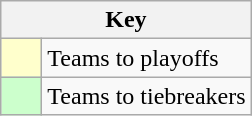<table class="wikitable" style="text-align: center">
<tr>
<th colspan=2>Key</th>
</tr>
<tr>
<td style="background:#ffffcc; width:20px;"></td>
<td align=left>Teams to playoffs</td>
</tr>
<tr>
<td style="background:#ccffcc; width:20px;"></td>
<td align=left>Teams to tiebreakers</td>
</tr>
</table>
